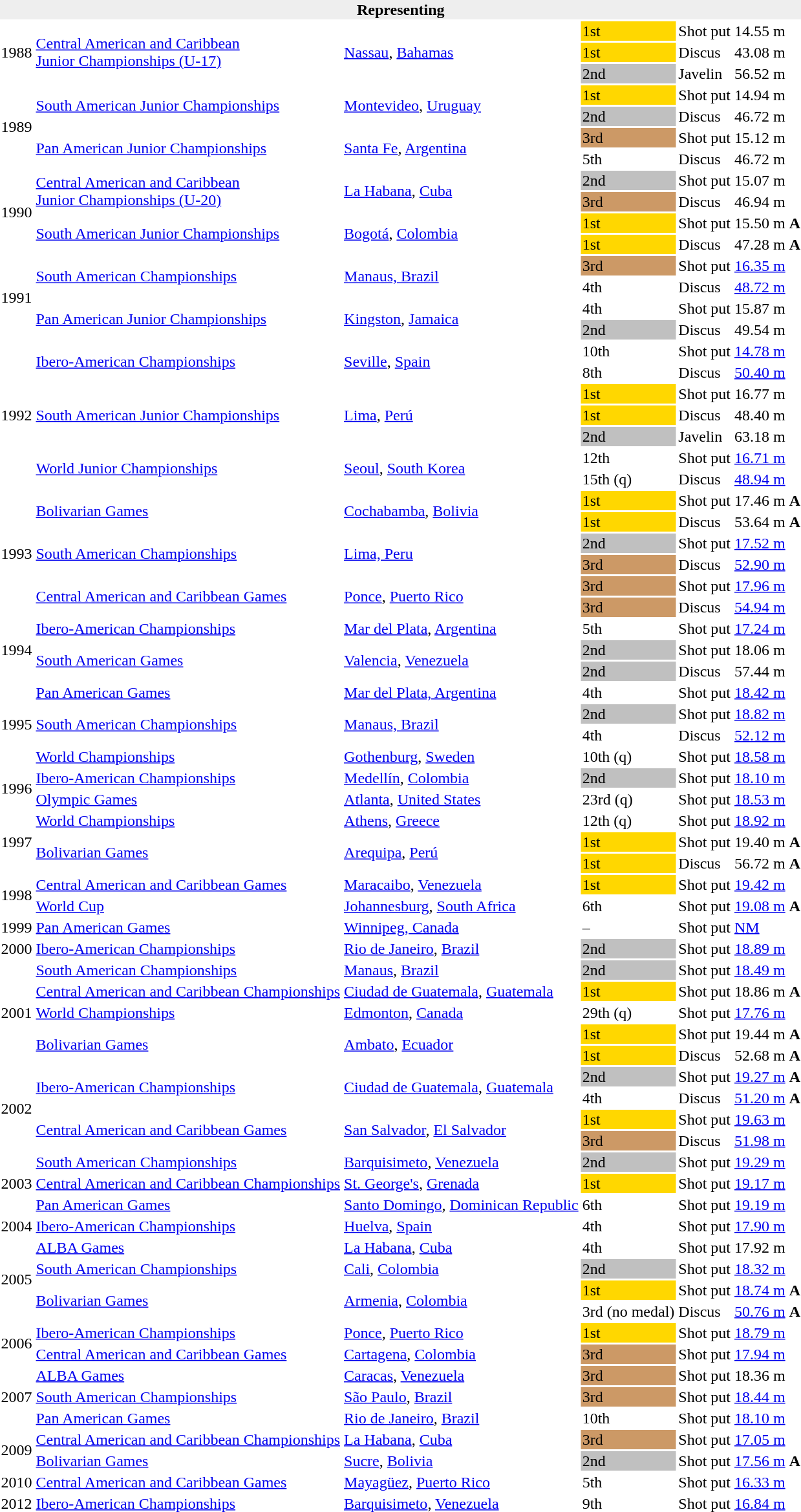<table>
<tr>
<th bgcolor="#eeeeee" colspan="6">Representing </th>
</tr>
<tr>
<td rowspan = "3">1988</td>
<td rowspan = "3"><a href='#'>Central American and Caribbean<br>Junior Championships (U-17)</a></td>
<td rowspan = "3" align=left><a href='#'>Nassau</a>, <a href='#'>Bahamas</a></td>
<td bgcolor=gold>1st</td>
<td>Shot put</td>
<td>14.55 m</td>
</tr>
<tr>
<td bgcolor=gold>1st</td>
<td>Discus</td>
<td>43.08 m</td>
</tr>
<tr>
<td bgcolor=silver>2nd</td>
<td>Javelin</td>
<td>56.52 m</td>
</tr>
<tr>
<td rowspan = "4">1989</td>
<td rowspan = "2"><a href='#'>South American Junior Championships</a></td>
<td rowspan = "2" align=left><a href='#'>Montevideo</a>, <a href='#'>Uruguay</a></td>
<td bgcolor=gold>1st</td>
<td>Shot put</td>
<td>14.94 m</td>
</tr>
<tr>
<td bgcolor=silver>2nd</td>
<td>Discus</td>
<td>46.72 m</td>
</tr>
<tr>
<td rowspan = "2"><a href='#'>Pan American Junior Championships</a></td>
<td rowspan = "2" align=left><a href='#'>Santa Fe</a>, <a href='#'>Argentina</a></td>
<td bgcolor=cc9966>3rd</td>
<td>Shot put</td>
<td>15.12 m</td>
</tr>
<tr>
<td>5th</td>
<td>Discus</td>
<td>46.72 m</td>
</tr>
<tr>
<td rowspan = "4">1990</td>
<td rowspan = "2"><a href='#'>Central American and Caribbean<br>Junior Championships (U-20)</a></td>
<td rowspan = "2" align=left><a href='#'>La Habana</a>, <a href='#'>Cuba</a></td>
<td bgcolor=silver>2nd</td>
<td>Shot put</td>
<td>15.07 m</td>
</tr>
<tr>
<td bgcolor=cc9966>3rd</td>
<td>Discus</td>
<td>46.94 m</td>
</tr>
<tr>
<td rowspan = "2"><a href='#'>South American Junior Championships</a></td>
<td rowspan = "2" align=left><a href='#'>Bogotá</a>, <a href='#'>Colombia</a></td>
<td bgcolor=gold>1st</td>
<td>Shot put</td>
<td>15.50 m <strong>A</strong></td>
</tr>
<tr>
<td bgcolor=gold>1st</td>
<td>Discus</td>
<td>47.28 m <strong>A</strong></td>
</tr>
<tr>
<td rowspan=4>1991</td>
<td rowspan=2><a href='#'>South American Championships</a></td>
<td rowspan=2><a href='#'>Manaus, Brazil</a></td>
<td bgcolor=cc9966>3rd</td>
<td>Shot put</td>
<td><a href='#'>16.35 m</a></td>
</tr>
<tr>
<td>4th</td>
<td>Discus</td>
<td><a href='#'>48.72 m</a></td>
</tr>
<tr>
<td rowspan=2><a href='#'>Pan American Junior Championships</a></td>
<td rowspan=2 align=left><a href='#'>Kingston</a>, <a href='#'>Jamaica</a></td>
<td>4th</td>
<td>Shot put</td>
<td>15.87 m</td>
</tr>
<tr>
<td bgcolor=silver>2nd</td>
<td>Discus</td>
<td>49.54 m</td>
</tr>
<tr>
<td rowspan = "7">1992</td>
<td rowspan=2><a href='#'>Ibero-American Championships</a></td>
<td rowspan=2><a href='#'>Seville</a>, <a href='#'>Spain</a></td>
<td>10th</td>
<td>Shot put</td>
<td><a href='#'>14.78 m</a></td>
</tr>
<tr>
<td>8th</td>
<td>Discus</td>
<td><a href='#'>50.40 m</a></td>
</tr>
<tr>
<td rowspan = "3"><a href='#'>South American Junior Championships</a></td>
<td rowspan = "3" align=left><a href='#'>Lima</a>, <a href='#'>Perú</a></td>
<td bgcolor=gold>1st</td>
<td>Shot put</td>
<td>16.77 m</td>
</tr>
<tr>
<td bgcolor=gold>1st</td>
<td>Discus</td>
<td>48.40 m</td>
</tr>
<tr>
<td bgcolor=silver>2nd</td>
<td>Javelin</td>
<td>63.18 m</td>
</tr>
<tr>
<td rowspan = "2"><a href='#'>World Junior Championships</a></td>
<td rowspan = "2" align=left><a href='#'>Seoul</a>, <a href='#'>South Korea</a></td>
<td>12th</td>
<td>Shot put</td>
<td><a href='#'>16.71 m</a></td>
</tr>
<tr>
<td>15th (q)</td>
<td>Discus</td>
<td><a href='#'>48.94 m</a></td>
</tr>
<tr>
<td rowspan=6>1993</td>
<td rowspan = "2"><a href='#'>Bolivarian Games</a></td>
<td rowspan = "2" align=left><a href='#'>Cochabamba</a>, <a href='#'>Bolivia</a></td>
<td bgcolor=gold>1st</td>
<td>Shot put</td>
<td>17.46 m <strong>A</strong></td>
</tr>
<tr>
<td bgcolor=gold>1st</td>
<td>Discus</td>
<td>53.64 m <strong>A</strong></td>
</tr>
<tr>
<td rowspan=2><a href='#'>South American Championships</a></td>
<td rowspan=2><a href='#'>Lima, Peru</a></td>
<td bgcolor=silver>2nd</td>
<td>Shot put</td>
<td><a href='#'>17.52 m</a></td>
</tr>
<tr>
<td bgcolor=cc9966>3rd</td>
<td>Discus</td>
<td><a href='#'>52.90 m</a></td>
</tr>
<tr>
<td rowspan=2><a href='#'>Central American and Caribbean Games</a></td>
<td rowspan=2 align=left><a href='#'>Ponce</a>, <a href='#'>Puerto Rico</a></td>
<td bgcolor="cc9966">3rd</td>
<td>Shot put</td>
<td><a href='#'>17.96 m</a></td>
</tr>
<tr>
<td bgcolor="cc9966">3rd</td>
<td>Discus</td>
<td><a href='#'>54.94 m</a></td>
</tr>
<tr>
<td rowspan = "3">1994</td>
<td><a href='#'>Ibero-American Championships</a></td>
<td><a href='#'>Mar del Plata</a>, <a href='#'>Argentina</a></td>
<td>5th</td>
<td>Shot put</td>
<td><a href='#'>17.24 m</a></td>
</tr>
<tr>
<td rowspan = "2"><a href='#'>South American Games</a></td>
<td rowspan = "2" align=left><a href='#'>Valencia</a>, <a href='#'>Venezuela</a></td>
<td bgcolor=silver>2nd</td>
<td>Shot put</td>
<td>18.06 m</td>
</tr>
<tr>
<td bgcolor=silver>2nd</td>
<td>Discus</td>
<td>57.44 m</td>
</tr>
<tr>
<td rowspan=4>1995</td>
<td><a href='#'>Pan American Games</a></td>
<td><a href='#'>Mar del Plata, Argentina</a></td>
<td>4th</td>
<td>Shot put</td>
<td><a href='#'>18.42 m</a></td>
</tr>
<tr>
<td rowspan=2><a href='#'>South American Championships</a></td>
<td rowspan=2><a href='#'>Manaus, Brazil</a></td>
<td bgcolor=silver>2nd</td>
<td>Shot put</td>
<td><a href='#'>18.82 m</a></td>
</tr>
<tr>
<td>4th</td>
<td>Discus</td>
<td><a href='#'>52.12 m</a></td>
</tr>
<tr>
<td><a href='#'>World Championships</a></td>
<td><a href='#'>Gothenburg</a>, <a href='#'>Sweden</a></td>
<td>10th (q)</td>
<td>Shot put</td>
<td><a href='#'>18.58 m</a></td>
</tr>
<tr>
<td rowspan = "2">1996</td>
<td><a href='#'>Ibero-American Championships</a></td>
<td align=left><a href='#'>Medellín</a>, <a href='#'>Colombia</a></td>
<td bgcolor=silver>2nd</td>
<td>Shot put</td>
<td><a href='#'>18.10 m</a></td>
</tr>
<tr>
<td><a href='#'>Olympic Games</a></td>
<td align=left><a href='#'>Atlanta</a>, <a href='#'>United States</a></td>
<td>23rd (q)</td>
<td>Shot put</td>
<td><a href='#'>18.53 m</a></td>
</tr>
<tr>
<td rowspan = "3">1997</td>
<td><a href='#'>World Championships</a></td>
<td align=left><a href='#'>Athens</a>, <a href='#'>Greece</a></td>
<td>12th (q)</td>
<td>Shot put</td>
<td><a href='#'>18.92 m</a></td>
</tr>
<tr>
<td rowspan = "2"><a href='#'>Bolivarian Games</a></td>
<td rowspan = "2" align=left><a href='#'>Arequipa</a>, <a href='#'>Perú</a></td>
<td bgcolor=gold>1st</td>
<td>Shot put</td>
<td>19.40 m <strong>A</strong></td>
</tr>
<tr>
<td bgcolor=gold>1st</td>
<td>Discus</td>
<td>56.72 m <strong>A</strong></td>
</tr>
<tr>
<td rowspan=2>1998</td>
<td><a href='#'>Central American and Caribbean Games</a></td>
<td align=left><a href='#'>Maracaibo</a>, <a href='#'>Venezuela</a></td>
<td bgcolor=gold>1st</td>
<td>Shot put</td>
<td><a href='#'>19.42 m</a></td>
</tr>
<tr>
<td><a href='#'>World Cup</a></td>
<td align=left><a href='#'>Johannesburg</a>, <a href='#'>South Africa</a></td>
<td>6th</td>
<td>Shot put</td>
<td><a href='#'>19.08 m</a> <strong>A</strong></td>
</tr>
<tr>
<td>1999</td>
<td><a href='#'>Pan American Games</a></td>
<td><a href='#'>Winnipeg, Canada</a></td>
<td>–</td>
<td>Shot put</td>
<td><a href='#'>NM</a></td>
</tr>
<tr>
<td>2000</td>
<td><a href='#'>Ibero-American Championships</a></td>
<td align=left><a href='#'>Rio de Janeiro</a>, <a href='#'>Brazil</a></td>
<td bgcolor=silver>2nd</td>
<td>Shot put</td>
<td><a href='#'>18.89 m</a></td>
</tr>
<tr>
<td rowspan=5>2001</td>
<td><a href='#'>South American Championships</a></td>
<td align=left><a href='#'>Manaus</a>, <a href='#'>Brazil</a></td>
<td bgcolor=silver>2nd</td>
<td>Shot put</td>
<td><a href='#'>18.49 m</a></td>
</tr>
<tr>
<td><a href='#'>Central American and Caribbean Championships</a></td>
<td align=left><a href='#'>Ciudad de Guatemala</a>, <a href='#'>Guatemala</a></td>
<td bgcolor=gold>1st</td>
<td>Shot put</td>
<td>18.86 m <strong>A</strong></td>
</tr>
<tr>
<td><a href='#'>World Championships</a></td>
<td [align=left><a href='#'>Edmonton</a>, <a href='#'>Canada</a></td>
<td>29th (q)</td>
<td>Shot put</td>
<td><a href='#'>17.76 m</a></td>
</tr>
<tr>
<td rowspan = "2"><a href='#'>Bolivarian Games</a></td>
<td rowspan = "2" align=left><a href='#'>Ambato</a>, <a href='#'>Ecuador</a></td>
<td bgcolor=gold>1st</td>
<td>Shot put</td>
<td>19.44 m <strong>A</strong></td>
</tr>
<tr>
<td bgcolor=gold>1st</td>
<td>Discus</td>
<td>52.68 m <strong>A</strong></td>
</tr>
<tr>
<td rowspan = "4">2002</td>
<td rowspan = "2"><a href='#'>Ibero-American Championships</a></td>
<td rowspan = "2" align=left><a href='#'>Ciudad de Guatemala</a>, <a href='#'>Guatemala</a></td>
<td bgcolor=silver>2nd</td>
<td>Shot put</td>
<td><a href='#'>19.27 m</a> <strong>A</strong></td>
</tr>
<tr>
<td>4th</td>
<td>Discus</td>
<td><a href='#'>51.20 m</a> <strong>A</strong></td>
</tr>
<tr>
<td rowspan=2><a href='#'>Central American and Caribbean Games</a></td>
<td rowspan=2 align=left><a href='#'>San Salvador</a>, <a href='#'>El Salvador</a></td>
<td bgcolor=gold>1st</td>
<td>Shot put</td>
<td><a href='#'>19.63 m</a></td>
</tr>
<tr>
<td bgcolor=cc9966>3rd</td>
<td>Discus</td>
<td><a href='#'>51.98 m</a></td>
</tr>
<tr>
<td rowspan=3>2003</td>
<td><a href='#'>South American Championships</a></td>
<td align=left><a href='#'>Barquisimeto</a>, <a href='#'>Venezuela</a></td>
<td bgcolor=silver>2nd</td>
<td>Shot put</td>
<td><a href='#'>19.29 m</a></td>
</tr>
<tr>
<td><a href='#'>Central American and Caribbean Championships</a></td>
<td align=left><a href='#'>St. George's</a>, <a href='#'>Grenada</a></td>
<td bgcolor=gold>1st</td>
<td>Shot put</td>
<td><a href='#'>19.17 m</a></td>
</tr>
<tr>
<td><a href='#'>Pan American Games</a></td>
<td align=left><a href='#'>Santo Domingo</a>, <a href='#'>Dominican Republic</a></td>
<td>6th</td>
<td>Shot put</td>
<td><a href='#'>19.19 m</a></td>
</tr>
<tr>
<td>2004</td>
<td><a href='#'>Ibero-American Championships</a></td>
<td align=left><a href='#'>Huelva</a>, <a href='#'>Spain</a></td>
<td>4th</td>
<td>Shot put</td>
<td><a href='#'>17.90 m</a></td>
</tr>
<tr>
<td rowspan=4>2005</td>
<td><a href='#'>ALBA Games</a></td>
<td align=left><a href='#'>La Habana</a>, <a href='#'>Cuba</a></td>
<td>4th</td>
<td>Shot put</td>
<td>17.92 m</td>
</tr>
<tr>
<td><a href='#'>South American Championships</a></td>
<td align=left><a href='#'>Cali</a>, <a href='#'>Colombia</a></td>
<td bgcolor=silver>2nd</td>
<td>Shot put</td>
<td><a href='#'>18.32 m</a></td>
</tr>
<tr>
<td rowspan = "2"><a href='#'>Bolivarian Games</a></td>
<td rowspan = "2" align=left><a href='#'>Armenia</a>, <a href='#'>Colombia</a></td>
<td bgcolor=gold>1st</td>
<td>Shot put</td>
<td><a href='#'>18.74 m</a> <strong>A</strong></td>
</tr>
<tr>
<td>3rd (no medal)</td>
<td>Discus</td>
<td><a href='#'>50.76 m</a> <strong>A</strong></td>
</tr>
<tr>
<td rowspan=2>2006</td>
<td><a href='#'>Ibero-American Championships</a></td>
<td align=left><a href='#'>Ponce</a>, <a href='#'>Puerto Rico</a></td>
<td bgcolor=gold>1st</td>
<td>Shot put</td>
<td><a href='#'>18.79 m</a></td>
</tr>
<tr>
<td><a href='#'>Central American and Caribbean Games</a></td>
<td align=left><a href='#'>Cartagena</a>, <a href='#'>Colombia</a></td>
<td bgcolor="cc9966">3rd</td>
<td>Shot put</td>
<td><a href='#'>17.94 m</a></td>
</tr>
<tr>
<td rowspan=3>2007</td>
<td><a href='#'>ALBA Games</a></td>
<td align=left><a href='#'>Caracas</a>, <a href='#'>Venezuela</a></td>
<td bgcolor=cc9966>3rd</td>
<td>Shot put</td>
<td>18.36 m</td>
</tr>
<tr>
<td><a href='#'>South American Championships</a></td>
<td align=left><a href='#'>São Paulo</a>, <a href='#'>Brazil</a></td>
<td bgcolor="cc9966">3rd</td>
<td>Shot put</td>
<td><a href='#'>18.44 m</a></td>
</tr>
<tr>
<td><a href='#'>Pan American Games</a></td>
<td align=left><a href='#'>Rio de Janeiro</a>, <a href='#'>Brazil</a></td>
<td>10th</td>
<td>Shot put</td>
<td><a href='#'>18.10 m</a></td>
</tr>
<tr>
<td rowspan = "2">2009</td>
<td><a href='#'>Central American and Caribbean Championships</a></td>
<td align=left><a href='#'>La Habana</a>, <a href='#'>Cuba</a></td>
<td bgcolor="cc9966">3rd</td>
<td>Shot put</td>
<td><a href='#'>17.05 m</a></td>
</tr>
<tr>
<td><a href='#'>Bolivarian Games</a></td>
<td align=left><a href='#'>Sucre</a>, <a href='#'>Bolivia</a></td>
<td bgcolor=silver>2nd</td>
<td>Shot put</td>
<td><a href='#'>17.56 m</a> <strong>A</strong></td>
</tr>
<tr>
<td>2010</td>
<td><a href='#'>Central American and Caribbean Games</a></td>
<td align=left><a href='#'>Mayagüez</a>, <a href='#'>Puerto Rico</a></td>
<td>5th</td>
<td>Shot put</td>
<td><a href='#'>16.33 m</a></td>
</tr>
<tr>
<td>2012</td>
<td><a href='#'>Ibero-American Championships</a></td>
<td align=left><a href='#'>Barquisimeto</a>, <a href='#'>Venezuela</a></td>
<td>9th</td>
<td>Shot put</td>
<td><a href='#'>16.84 m</a></td>
</tr>
</table>
